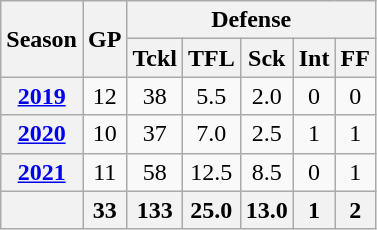<table class="wikitable" style="text-align:center;">
<tr>
<th rowspan="2">Season</th>
<th rowspan="2">GP</th>
<th colspan="5">Defense</th>
</tr>
<tr>
<th>Tckl</th>
<th>TFL</th>
<th>Sck</th>
<th>Int</th>
<th>FF</th>
</tr>
<tr>
<th><a href='#'>2019</a></th>
<td>12</td>
<td>38</td>
<td>5.5</td>
<td>2.0</td>
<td>0</td>
<td>0</td>
</tr>
<tr>
<th><a href='#'>2020</a></th>
<td>10</td>
<td>37</td>
<td>7.0</td>
<td>2.5</td>
<td>1</td>
<td>1</td>
</tr>
<tr>
<th><a href='#'>2021</a></th>
<td>11</td>
<td>58</td>
<td>12.5</td>
<td>8.5</td>
<td>0</td>
<td>1</td>
</tr>
<tr>
<th></th>
<th>33</th>
<th>133</th>
<th>25.0</th>
<th>13.0</th>
<th>1</th>
<th>2</th>
</tr>
</table>
